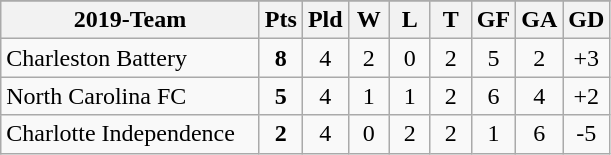<table class="wikitable" style="text-align: center;">
<tr>
</tr>
<tr>
<th width="165">2019-Team</th>
<th width="20">Pts</th>
<th width="20">Pld</th>
<th width="20">W</th>
<th width="20">L</th>
<th width="20">T</th>
<th width="20">GF</th>
<th width="20">GA</th>
<th width="20">GD</th>
</tr>
<tr>
<td style="text-align:left;">Charleston Battery</td>
<td><strong>8</strong></td>
<td>4</td>
<td>2</td>
<td>0</td>
<td>2</td>
<td>5</td>
<td>2</td>
<td>+3</td>
</tr>
<tr>
<td style="text-align:left;">North Carolina FC</td>
<td><strong>5</strong></td>
<td>4</td>
<td>1</td>
<td>1</td>
<td>2</td>
<td>6</td>
<td>4</td>
<td>+2</td>
</tr>
<tr>
<td style="text-align:left;">Charlotte Independence</td>
<td><strong>2</strong></td>
<td>4</td>
<td>0</td>
<td>2</td>
<td>2</td>
<td>1</td>
<td>6</td>
<td>-5</td>
</tr>
</table>
